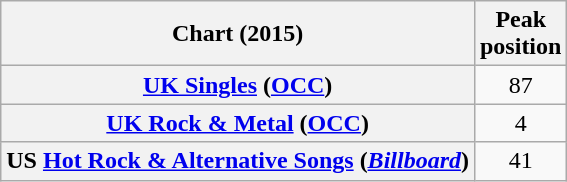<table class="wikitable sortable plainrowheaders" style="text-align:center">
<tr>
<th scope="col">Chart (2015)</th>
<th scope="col">Peak<br>position</th>
</tr>
<tr>
<th scope="row"><a href='#'>UK Singles</a> (<a href='#'>OCC</a>)</th>
<td>87</td>
</tr>
<tr>
<th scope="row"><a href='#'>UK Rock & Metal</a> (<a href='#'>OCC</a>)</th>
<td>4</td>
</tr>
<tr>
<th scope="row">US <a href='#'>Hot Rock & Alternative Songs</a> (<em><a href='#'>Billboard</a></em>)</th>
<td>41</td>
</tr>
</table>
